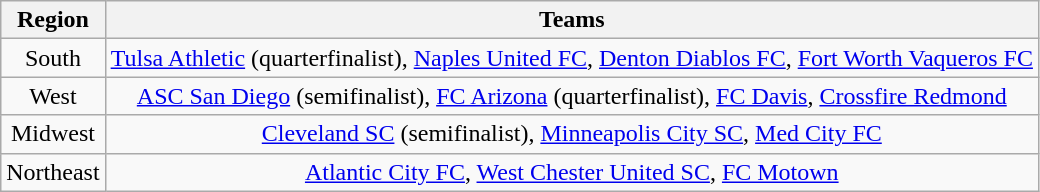<table class="wikitable sortable" border="1">
<tr>
<th>Region</th>
<th class=unsortable>Teams</th>
</tr>
<tr>
<td align=center>South</td>
<td align=center><a href='#'>Tulsa Athletic</a> (quarterfinalist), <a href='#'>Naples United FC</a>, <a href='#'>Denton Diablos FC</a>, <a href='#'>Fort Worth Vaqueros FC</a></td>
</tr>
<tr>
<td align=center>West</td>
<td align=center><a href='#'>ASC San Diego</a> (semifinalist), <a href='#'>FC Arizona</a> (quarterfinalist), <a href='#'>FC Davis</a>, <a href='#'>Crossfire Redmond</a></td>
</tr>
<tr>
<td align=center>Midwest</td>
<td align=center><a href='#'>Cleveland SC</a> (semifinalist), <a href='#'>Minneapolis City SC</a>, <a href='#'>Med City FC</a></td>
</tr>
<tr>
<td align=center>Northeast</td>
<td align=center><a href='#'>Atlantic City FC</a>, <a href='#'>West Chester United SC</a>, <a href='#'>FC Motown</a></td>
</tr>
</table>
